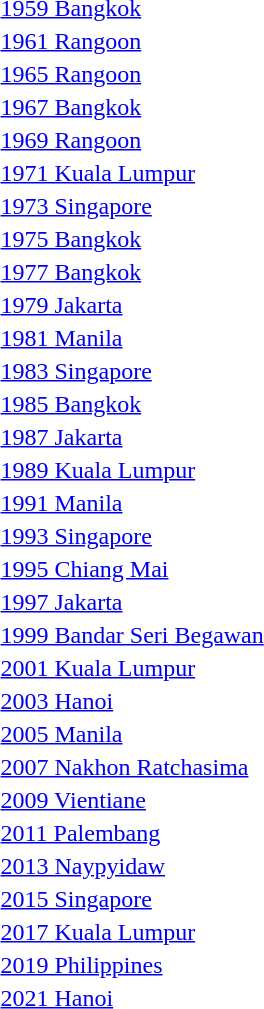<table>
<tr>
<td><a href='#'>1959 Bangkok</a></td>
<td></td>
<td></td>
<td></td>
</tr>
<tr>
<td><a href='#'>1961 Rangoon</a></td>
<td></td>
<td></td>
<td></td>
</tr>
<tr>
<td><a href='#'>1965 Rangoon</a></td>
<td></td>
<td></td>
<td></td>
</tr>
<tr>
<td><a href='#'>1967 Bangkok</a></td>
<td></td>
<td></td>
<td></td>
</tr>
<tr>
<td><a href='#'>1969 Rangoon</a></td>
<td></td>
<td></td>
<td></td>
</tr>
<tr>
<td><a href='#'>1971 Kuala Lumpur</a></td>
<td></td>
<td></td>
<td></td>
</tr>
<tr>
<td><a href='#'>1973 Singapore</a></td>
<td></td>
<td></td>
<td></td>
</tr>
<tr>
<td><a href='#'>1975 Bangkok</a></td>
<td></td>
<td></td>
<td></td>
</tr>
<tr>
<td><a href='#'>1977 Bangkok</a></td>
<td></td>
<td></td>
<td></td>
</tr>
<tr>
<td><a href='#'>1979 Jakarta</a></td>
<td></td>
<td></td>
<td></td>
</tr>
<tr>
<td><a href='#'>1981 Manila</a></td>
<td></td>
<td></td>
<td></td>
</tr>
<tr>
<td><a href='#'>1983 Singapore</a></td>
<td></td>
<td></td>
<td></td>
</tr>
<tr>
<td><a href='#'>1985 Bangkok</a></td>
<td></td>
<td></td>
<td></td>
</tr>
<tr>
<td><a href='#'>1987 Jakarta</a></td>
<td></td>
<td></td>
<td></td>
</tr>
<tr>
<td><a href='#'>1989 Kuala Lumpur</a></td>
<td></td>
<td></td>
<td></td>
</tr>
<tr>
<td><a href='#'>1991 Manila</a></td>
<td></td>
<td></td>
<td></td>
</tr>
<tr>
<td><a href='#'>1993 Singapore</a></td>
<td></td>
<td></td>
<td></td>
</tr>
<tr>
<td><a href='#'>1995 Chiang Mai</a></td>
<td></td>
<td></td>
<td></td>
</tr>
<tr>
<td><a href='#'>1997 Jakarta</a></td>
<td></td>
<td></td>
<td></td>
</tr>
<tr>
<td><a href='#'>1999 Bandar Seri Begawan</a></td>
<td></td>
<td></td>
<td></td>
</tr>
<tr>
<td><a href='#'>2001 Kuala Lumpur</a></td>
<td></td>
<td></td>
<td></td>
</tr>
<tr>
<td><a href='#'>2003 Hanoi</a></td>
<td></td>
<td></td>
<td></td>
</tr>
<tr>
<td><a href='#'>2005 Manila</a></td>
<td></td>
<td></td>
<td></td>
</tr>
<tr>
<td><a href='#'>2007 Nakhon Ratchasima</a></td>
<td></td>
<td></td>
<td></td>
</tr>
<tr>
<td><a href='#'>2009 Vientiane</a></td>
<td></td>
<td></td>
<td></td>
</tr>
<tr>
<td><a href='#'>2011 Palembang</a></td>
<td></td>
<td></td>
<td></td>
</tr>
<tr>
<td><a href='#'>2013 Naypyidaw</a></td>
<td></td>
<td></td>
<td></td>
</tr>
<tr>
<td><a href='#'>2015 Singapore</a></td>
<td></td>
<td></td>
<td></td>
</tr>
<tr>
<td><a href='#'>2017 Kuala Lumpur</a></td>
<td></td>
<td></td>
<td></td>
</tr>
<tr>
<td><a href='#'>2019 Philippines</a></td>
<td></td>
<td></td>
<td></td>
</tr>
<tr>
<td><a href='#'>2021 Hanoi</a></td>
<td></td>
<td></td>
<td></td>
</tr>
<tr>
</tr>
</table>
